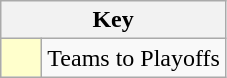<table class="wikitable" style="text-align: center;">
<tr>
<th colspan=2>Key</th>
</tr>
<tr>
<td style="background:#ffffcc; width:20px;"></td>
<td align=left>Teams to Playoffs</td>
</tr>
</table>
